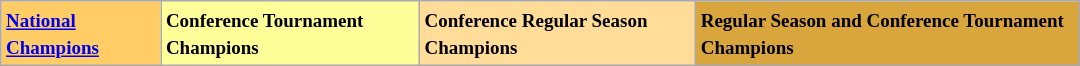<table class="wikitable" style="font-size: 95%; width:57%;">
<tr>
<td bgcolor="#ffcc66"><small><strong><a href='#'>National Champions</a></strong></small></td>
<td bgcolor="#ffff99"><small><strong>Conference Tournament Champions</strong></small></td>
<td bgcolor="#ffdd99"><small><strong>Conference Regular Season Champions</strong></small></td>
<td bgcolor="#d9a53d"><small><strong>Regular Season and Conference Tournament Champions</strong></small></td>
</tr>
</table>
